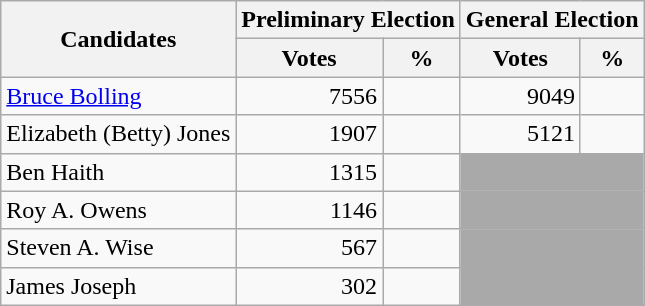<table class=wikitable>
<tr>
<th colspan=1 rowspan=2><strong>Candidates</strong></th>
<th colspan=2><strong>Preliminary Election</strong></th>
<th colspan=2><strong>General Election</strong></th>
</tr>
<tr>
<th>Votes</th>
<th>%</th>
<th>Votes</th>
<th>%</th>
</tr>
<tr>
<td><a href='#'>Bruce Bolling</a></td>
<td align="right">7556</td>
<td align="right"></td>
<td align="right">9049</td>
<td align="right"></td>
</tr>
<tr>
<td>Elizabeth (Betty) Jones</td>
<td align="right">1907</td>
<td align="right"></td>
<td align="right">5121</td>
<td align="right"></td>
</tr>
<tr>
<td>Ben Haith</td>
<td align="right">1315</td>
<td align="right"></td>
<td colspan=2 bgcolor=darkgray> </td>
</tr>
<tr>
<td>Roy A. Owens</td>
<td align="right">1146</td>
<td align="right"></td>
<td colspan=2 bgcolor=darkgray> </td>
</tr>
<tr>
<td>Steven A. Wise</td>
<td align="right">567</td>
<td align="right"></td>
<td colspan=2 bgcolor=darkgray> </td>
</tr>
<tr>
<td>James Joseph</td>
<td align="right">302</td>
<td align="right"></td>
<td colspan=2 bgcolor=darkgray> </td>
</tr>
</table>
